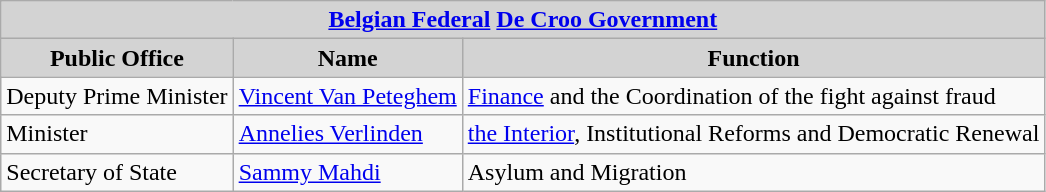<table class="wikitable">
<tr>
<th style="background:LightGrey;" colspan="3"><a href='#'>Belgian Federal</a> <a href='#'>De Croo Government</a></th>
</tr>
<tr>
<th style="background:LightGrey;">Public Office</th>
<th style="background:LightGrey;">Name</th>
<th style="background:LightGrey;">Function</th>
</tr>
<tr>
<td>Deputy Prime Minister</td>
<td><a href='#'>Vincent Van Peteghem</a></td>
<td><a href='#'>Finance</a> and the Coordination of the fight against fraud</td>
</tr>
<tr>
<td>Minister</td>
<td><a href='#'>Annelies Verlinden</a></td>
<td><a href='#'>the Interior</a>, Institutional Reforms and Democratic Renewal</td>
</tr>
<tr>
<td>Secretary of State</td>
<td><a href='#'>Sammy Mahdi</a></td>
<td>Asylum and Migration</td>
</tr>
</table>
